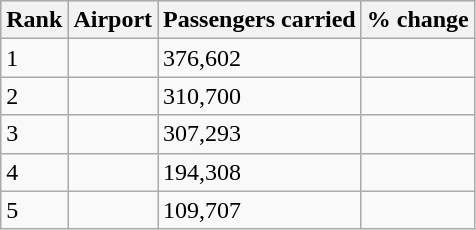<table class="wikitable sortable" style="font-size: 100%" width= align=>
<tr style="background:lightgrey;">
<th>Rank</th>
<th>Airport</th>
<th>Passengers carried</th>
<th>% change</th>
</tr>
<tr>
<td>1</td>
<td></td>
<td>376,602</td>
<td></td>
</tr>
<tr>
<td>2</td>
<td></td>
<td>310,700</td>
<td></td>
</tr>
<tr>
<td>3</td>
<td></td>
<td>307,293</td>
<td></td>
</tr>
<tr>
<td>4</td>
<td></td>
<td>194,308</td>
<td></td>
</tr>
<tr>
<td>5</td>
<td></td>
<td>109,707</td>
<td></td>
</tr>
</table>
